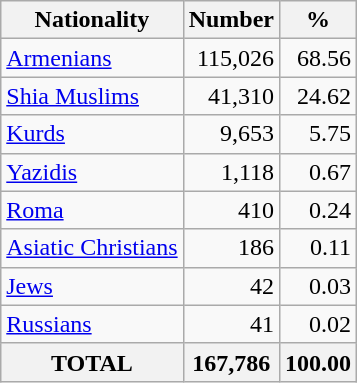<table class="wikitable sortable">
<tr>
<th>Nationality</th>
<th>Number</th>
<th>%</th>
</tr>
<tr>
<td><a href='#'>Armenians</a></td>
<td align="right">115,026</td>
<td align="right">68.56</td>
</tr>
<tr>
<td><a href='#'>Shia Muslims</a></td>
<td align="right">41,310</td>
<td align="right">24.62</td>
</tr>
<tr>
<td><a href='#'>Kurds</a></td>
<td align="right">9,653</td>
<td align="right">5.75</td>
</tr>
<tr>
<td><a href='#'>Yazidis</a></td>
<td align="right">1,118</td>
<td align="right">0.67</td>
</tr>
<tr>
<td><a href='#'>Roma</a></td>
<td align="right">410</td>
<td align="right">0.24</td>
</tr>
<tr>
<td><a href='#'>Asiatic Christians</a></td>
<td align="right">186</td>
<td align="right">0.11</td>
</tr>
<tr>
<td><a href='#'>Jews</a></td>
<td align="right">42</td>
<td align="right">0.03</td>
</tr>
<tr>
<td><a href='#'>Russians</a></td>
<td align="right">41</td>
<td align="right">0.02</td>
</tr>
<tr>
<th>TOTAL</th>
<th>167,786</th>
<th>100.00</th>
</tr>
</table>
